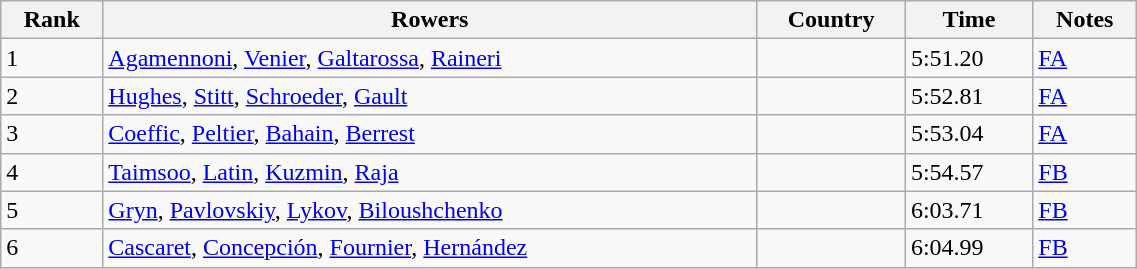<table class="wikitable sortable" width=60%>
<tr>
<th>Rank</th>
<th>Rowers</th>
<th>Country</th>
<th>Time</th>
<th>Notes</th>
</tr>
<tr>
<td>1</td>
<td><a href='#'>Agamennoni</a>, <a href='#'>Venier</a>, <a href='#'>Galtarossa</a>, <a href='#'>Raineri</a></td>
<td></td>
<td>5:51.20</td>
<td><a href='#'>FA</a></td>
</tr>
<tr>
<td>2</td>
<td><a href='#'>Hughes</a>, <a href='#'>Stitt</a>, <a href='#'>Schroeder</a>, <a href='#'>Gault</a></td>
<td></td>
<td>5:52.81</td>
<td><a href='#'>FA</a></td>
</tr>
<tr>
<td>3</td>
<td><a href='#'>Coeffic</a>, <a href='#'>Peltier</a>, <a href='#'>Bahain</a>, <a href='#'>Berrest</a></td>
<td></td>
<td>5:53.04</td>
<td><a href='#'>FA</a></td>
</tr>
<tr>
<td>4</td>
<td><a href='#'>Taimsoo</a>, <a href='#'>Latin</a>, <a href='#'>Kuzmin</a>, <a href='#'>Raja</a></td>
<td></td>
<td>5:54.57</td>
<td><a href='#'>FB</a></td>
</tr>
<tr>
<td>5</td>
<td><a href='#'>Gryn</a>, <a href='#'>Pavlovskiy</a>, <a href='#'>Lykov</a>, <a href='#'>Biloushchenko</a></td>
<td></td>
<td>6:03.71</td>
<td><a href='#'>FB</a></td>
</tr>
<tr>
<td>6</td>
<td><a href='#'>Cascaret</a>, <a href='#'>Concepción</a>, <a href='#'>Fournier</a>,  <a href='#'>Hernández</a></td>
<td></td>
<td>6:04.99</td>
<td><a href='#'>FB</a></td>
</tr>
</table>
